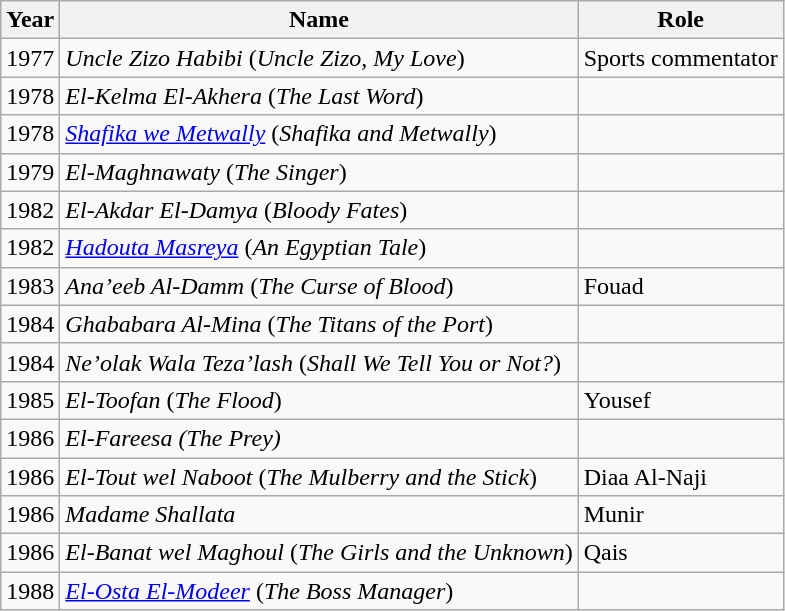<table class="wikitable">
<tr>
<th>Year</th>
<th>Name</th>
<th>Role</th>
</tr>
<tr>
<td>1977</td>
<td><em>Uncle Zizo Habibi</em> (<em>Uncle Zizo, My Love</em>)</td>
<td>Sports commentator</td>
</tr>
<tr>
<td>1978</td>
<td><em>El-Kelma El-Akhera</em> (<em>The Last Word</em>)</td>
<td></td>
</tr>
<tr>
<td>1978</td>
<td><em><a href='#'>Shafika we Metwally</a></em> (<em>Shafika and Metwally</em>)</td>
<td></td>
</tr>
<tr>
<td>1979</td>
<td><em>El-Maghnawaty</em> (<em>The Singer</em>)</td>
<td></td>
</tr>
<tr>
<td>1982</td>
<td><em>El-Akdar El-Damya</em> (<em>Bloody Fates</em>)</td>
<td></td>
</tr>
<tr>
<td>1982</td>
<td><em><a href='#'>Hadouta Masreya</a></em> (<em>An Egyptian Tale</em>)</td>
<td></td>
</tr>
<tr>
<td>1983</td>
<td><em>Ana’eeb Al-Damm</em> (<em>The Curse of Blood</em>)</td>
<td>Fouad</td>
</tr>
<tr>
<td>1984</td>
<td><em>Ghababara Al-Mina</em> (<em>The Titans of the Port</em>)</td>
<td></td>
</tr>
<tr>
<td>1984</td>
<td><em>Ne’olak Wala Teza’lash</em> (<em>Shall We Tell You or Not?</em>)</td>
<td></td>
</tr>
<tr>
<td>1985</td>
<td><em>El-Toofan</em> (<em>The Flood</em>)</td>
<td>Yousef</td>
</tr>
<tr>
<td>1986</td>
<td><em>El-Fareesa (The Prey)</em></td>
<td></td>
</tr>
<tr>
<td>1986</td>
<td><em>El-Tout wel Naboot</em> (<em>The Mulberry and the Stick</em>)</td>
<td>Diaa Al-Naji</td>
</tr>
<tr>
<td>1986</td>
<td><em>Madame Shallata</em></td>
<td>Munir</td>
</tr>
<tr>
<td>1986</td>
<td><em>El-Banat wel Maghoul</em> (<em>The Girls and the Unknown</em>)</td>
<td>Qais</td>
</tr>
<tr>
<td>1988</td>
<td><em><a href='#'>El-Osta El-Modeer</a></em> (<em>The Boss Manager</em>)</td>
<td></td>
</tr>
</table>
